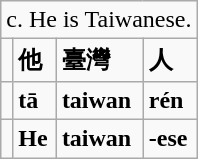<table class="wikitable">
<tr>
<td colspan="4">c. He is Taiwanese.</td>
</tr>
<tr>
<td></td>
<td><strong>他</strong></td>
<td><strong>臺灣</strong></td>
<td><strong>人</strong></td>
</tr>
<tr>
<td></td>
<td><strong>tā</strong></td>
<td><strong>taiwan</strong></td>
<td><strong>rén</strong></td>
</tr>
<tr>
<td></td>
<td><strong>He</strong></td>
<td><strong>taiwan</strong></td>
<td><strong>-ese</strong></td>
</tr>
</table>
